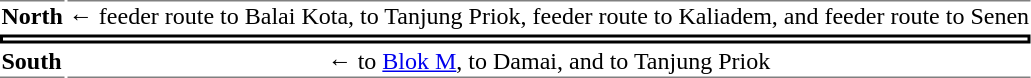<table>
<tr>
<td style="border-top:solid 1px gray"><strong>North</strong></td>
<td style="text-align:center;border-top:solid 1px gray">←   feeder route to Balai Kota,  to Tanjung Priok,  feeder route to Kaliadem, and  feeder route to Senen</td>
</tr>
<tr>
<td colspan="2" style="text-align:center; border:solid 2px black; "></td>
</tr>
<tr>
<td style="border-bottom:solid 1px gray"><strong>South</strong></td>
<td style="text-align:center;border-bottom:solid 1px gray">←   to <a href='#'>Blok M</a>,  to Damai, and  to Tanjung Priok</td>
</tr>
</table>
